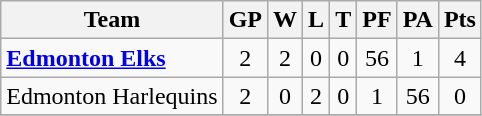<table class="wikitable">
<tr>
<th>Team</th>
<th>GP</th>
<th>W</th>
<th>L</th>
<th>T</th>
<th>PF</th>
<th>PA</th>
<th>Pts</th>
</tr>
<tr align="center">
<td align="left"><strong><a href='#'>Edmonton Elks</a></strong></td>
<td>2</td>
<td>2</td>
<td>0</td>
<td>0</td>
<td>56</td>
<td>1</td>
<td>4</td>
</tr>
<tr align="center">
<td align="left">Edmonton Harlequins</td>
<td>2</td>
<td>0</td>
<td>2</td>
<td>0</td>
<td>1</td>
<td>56</td>
<td>0</td>
</tr>
<tr align="center">
</tr>
</table>
